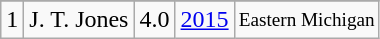<table class="wikitable">
<tr>
</tr>
<tr>
<td>1</td>
<td>J. T. Jones</td>
<td>4.0</td>
<td><a href='#'>2015</a></td>
<td style="font-size:80%;">Eastern Michigan</td>
</tr>
</table>
